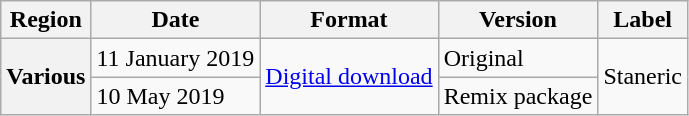<table class="wikitable plainrowheaders">
<tr>
<th>Region</th>
<th>Date</th>
<th>Format</th>
<th>Version</th>
<th>Label</th>
</tr>
<tr>
<th scope="row" rowspan="5">Various</th>
<td>11 January 2019</td>
<td rowspan="2"><a href='#'>Digital download</a></td>
<td>Original</td>
<td rowspan="2">Staneric</td>
</tr>
<tr>
<td>10 May 2019</td>
<td>Remix package</td>
</tr>
</table>
